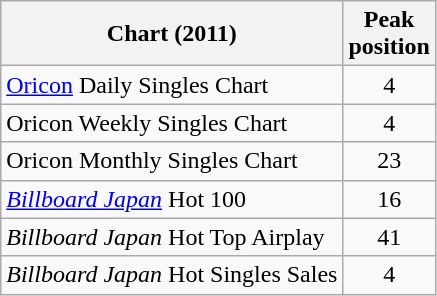<table class="wikitable sortable" border="1">
<tr>
<th>Chart (2011)</th>
<th>Peak<br>position</th>
</tr>
<tr>
<td><a href='#'>Oricon</a> Daily Singles Chart</td>
<td style="text-align:center;">4</td>
</tr>
<tr>
<td>Oricon Weekly Singles Chart</td>
<td style="text-align:center;">4</td>
</tr>
<tr>
<td>Oricon Monthly Singles Chart</td>
<td style="text-align:center;">23</td>
</tr>
<tr>
<td><em><a href='#'>Billboard Japan</a></em> Hot 100</td>
<td style="text-align:center;">16</td>
</tr>
<tr>
<td><em>Billboard Japan</em> Hot Top Airplay</td>
<td style="text-align:center;">41</td>
</tr>
<tr>
<td><em>Billboard Japan</em> Hot Singles Sales</td>
<td style="text-align:center;">4</td>
</tr>
</table>
